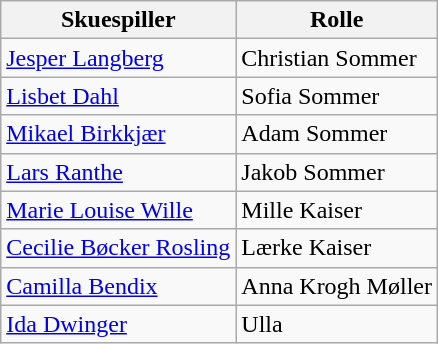<table class="wikitable sortable">
<tr>
<th>Skuespiller</th>
<th>Rolle</th>
</tr>
<tr>
<td><a href='#'>Jesper Langberg</a></td>
<td>Christian Sommer</td>
</tr>
<tr>
<td><a href='#'>Lisbet Dahl</a></td>
<td>Sofia Sommer</td>
</tr>
<tr>
<td><a href='#'>Mikael Birkkjær</a></td>
<td>Adam Sommer</td>
</tr>
<tr>
<td><a href='#'>Lars Ranthe</a></td>
<td>Jakob Sommer</td>
</tr>
<tr>
<td><a href='#'>Marie Louise Wille</a></td>
<td>Mille Kaiser</td>
</tr>
<tr>
<td><a href='#'>Cecilie Bøcker Rosling</a></td>
<td>Lærke Kaiser</td>
</tr>
<tr>
<td><a href='#'>Camilla Bendix</a></td>
<td>Anna Krogh Møller</td>
</tr>
<tr>
<td><a href='#'>Ida Dwinger</a></td>
<td>Ulla</td>
</tr>
</table>
